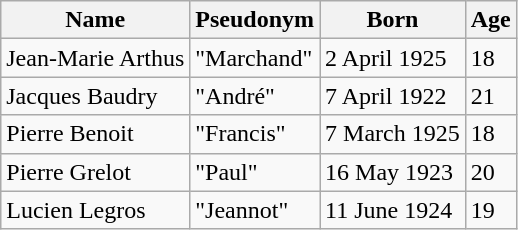<table class="wikitable">
<tr>
<th>Name</th>
<th>Pseudonym</th>
<th>Born</th>
<th>Age</th>
</tr>
<tr>
<td>Jean-Marie Arthus</td>
<td>"Marchand"</td>
<td>2 April 1925</td>
<td>18</td>
</tr>
<tr>
<td>Jacques Baudry</td>
<td>"André"</td>
<td>7 April 1922</td>
<td>21</td>
</tr>
<tr>
<td>Pierre Benoit</td>
<td>"Francis"</td>
<td>7 March 1925</td>
<td>18</td>
</tr>
<tr>
<td>Pierre Grelot</td>
<td>"Paul"</td>
<td>16 May 1923</td>
<td>20</td>
</tr>
<tr>
<td>Lucien Legros</td>
<td>"Jeannot"</td>
<td>11 June 1924</td>
<td>19</td>
</tr>
</table>
